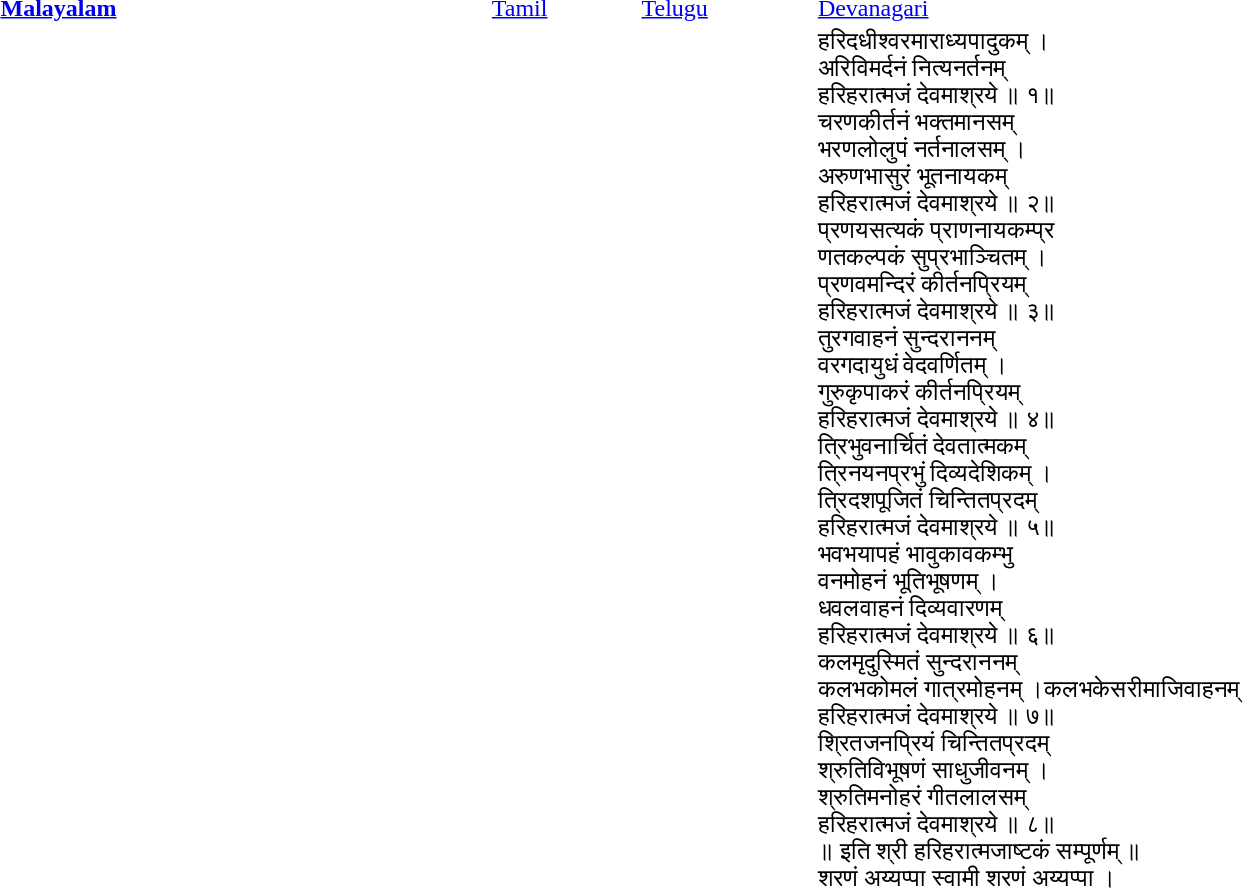<table style="width: 100%;">
<tr style="text-align: left;">
<th style="width: 26%;"><a href='#'>Malayalam</a></th>
<td><a href='#'>Tamil</a></td>
<td><a href='#'>Telugu</a></td>
<td><a href='#'>Devanagari</a></td>
</tr>
<tr>
<td><br></td>
<td></td>
<td></td>
<td>हरिदधीश्वरमाराध्यपादुकम् ।<br>अरिविमर्दनं नित्यनर्तनम्<br>हरिहरात्मजं देवमाश्रये    ॥ १॥<br>चरणकीर्तनं भक्तमानसम्<br>भरणलोलुपं नर्तनालसम् ।<br>अरुणभासुरं भूतनायकम्<br>हरिहरात्मजं देवमाश्रये    ॥ २॥<br>प्रणयसत्यकं प्राणनायकम्प्र<br>णतकल्पकं सुप्रभाञ्चितम् ।<br>प्रणवमन्दिरं कीर्तनप्रियम्<br>हरिहरात्मजं देवमाश्रये    ॥ ३॥<br>तुरगवाहनं सुन्दराननम्<br>वरगदायुधं वेदवर्णितम् ।<br>गुरुकृपाकरं कीर्तनप्रियम्<br>हरिहरात्मजं देवमाश्रये    ॥ ४॥<br>त्रिभुवनार्चितं देवतात्मकम्<br>त्रिनयनप्रभुं दिव्यदेशिकम् ।<br>त्रिदशपूजितं चिन्तितप्रदम्<br>हरिहरात्मजं देवमाश्रये    ॥ ५॥<br>भवभयापहं भावुकावकम्भु<br>वनमोहनं भूतिभूषणम् ।<br>धवलवाहनं दिव्यवारणम्<br>हरिहरात्मजं देवमाश्रये    ॥ ६॥<br>कलमृदुस्मितं सुन्दराननम्<br>कलभकोमलं गात्रमोहनम् ।कलभकेसरीमाजिवाहनम्<br>हरिहरात्मजं देवमाश्रये    ॥ ७॥<br>श्रितजनप्रियं चिन्तितप्रदम्<br>श्रुतिविभूषणं साधुजीवनम् ।<br>श्रुतिमनोहरं गीतलालसम्<br>हरिहरात्मजं देवमाश्रये    ॥ ८॥<br>॥ इति श्री हरिहरात्मजाष्टकं सम्पूर्णम् ॥<br>शरणं अय्यप्पा स्वामी शरणं अय्यप्पा ।</td>
<td></td>
</tr>
</table>
